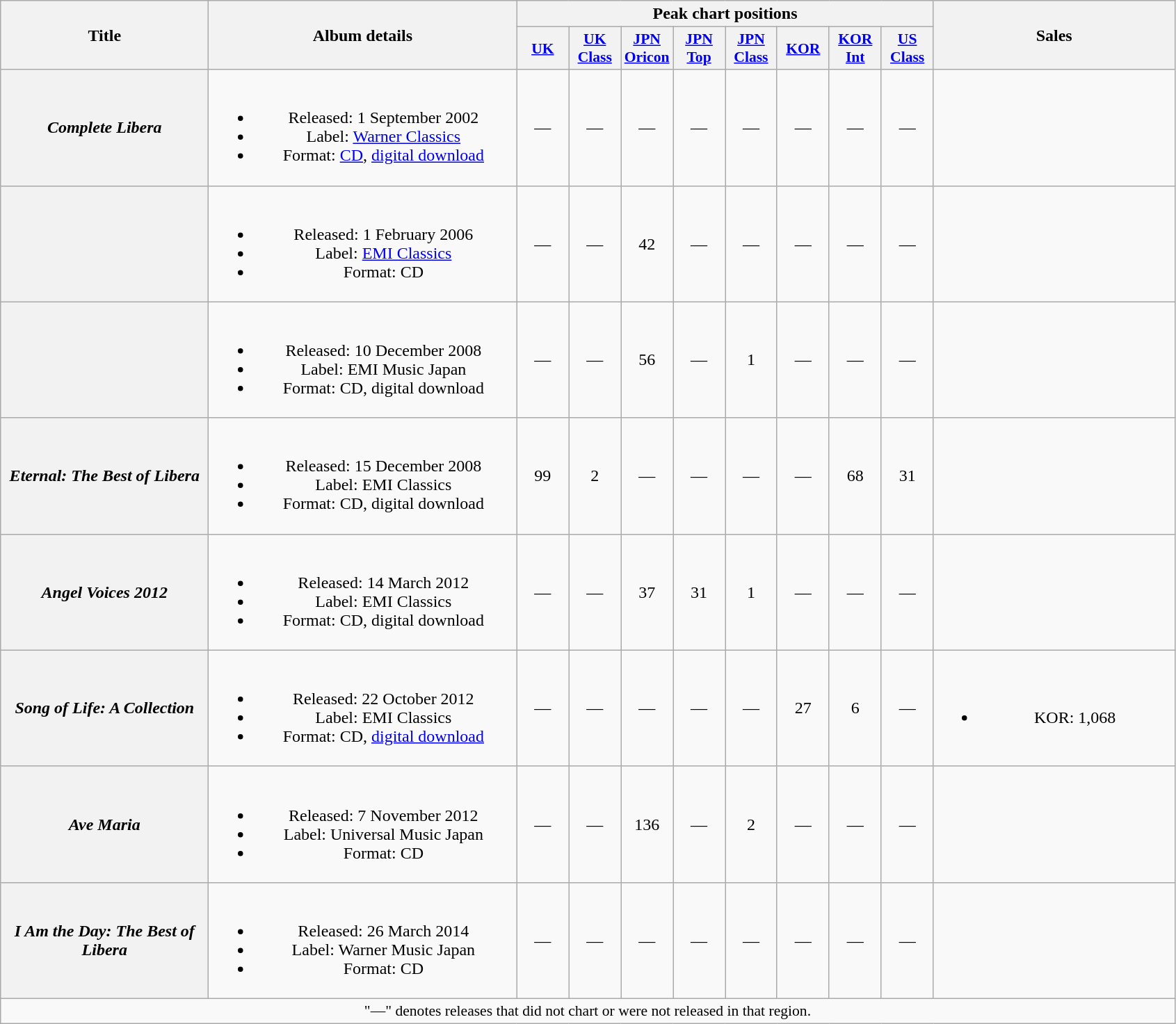<table class="wikitable plainrowheaders" style="text-align:center;" border="1">
<tr>
<th scope="col" rowspan="2" style="width:12em;">Title</th>
<th scope="col" rowspan="2" style="width:18em;">Album details</th>
<th scope="col" colspan="8">Peak chart positions</th>
<th scope="col" rowspan="2" style="width:14em;">Sales</th>
</tr>
<tr>
<th scope="col" style="width:3em;font-size:90%;"><a href='#'>UK</a><br></th>
<th scope="col" style="width:3em;font-size:90%;"><a href='#'>UK Class</a><br></th>
<th scope="col" style="width:3em;font-size:90%;"><a href='#'>JPN Oricon</a><br></th>
<th scope="col" style="width:3em;font-size:90%;"><a href='#'>JPN Top</a><br></th>
<th scope="col" style="width:3em;font-size:90%;"><a href='#'>JPN Class</a><br></th>
<th scope="col" style="width:3em;font-size:90%;"><a href='#'>KOR</a><br></th>
<th scope="col" style="width:3em;font-size:90%;"><a href='#'>KOR Int</a><br></th>
<th scope="col" style="width:3em;font-size:90%;"><a href='#'>US Class</a><br></th>
</tr>
<tr>
<th scope="row"><em>Complete Libera</em></th>
<td><br><ul><li>Released: 1 September 2002</li><li>Label: <a href='#'>Warner Classics</a></li><li>Format: <a href='#'>CD</a>, <a href='#'>digital download</a></li></ul></td>
<td>—</td>
<td>—</td>
<td>—</td>
<td>—</td>
<td>—</td>
<td>—</td>
<td>—</td>
<td>—</td>
<td></td>
</tr>
<tr>
<th scope="row"></th>
<td><br><ul><li>Released: 1 February 2006</li><li>Label: <a href='#'>EMI Classics</a></li><li>Format: CD</li></ul></td>
<td>—</td>
<td>—</td>
<td>42</td>
<td>—</td>
<td>—</td>
<td>—</td>
<td>—</td>
<td>—</td>
<td></td>
</tr>
<tr>
<th scope="row"></th>
<td><br><ul><li>Released: 10 December 2008</li><li>Label: EMI Music Japan</li><li>Format: CD, digital download</li></ul></td>
<td>—</td>
<td>—</td>
<td>56</td>
<td>—</td>
<td>1</td>
<td>—</td>
<td>—</td>
<td>—</td>
<td></td>
</tr>
<tr>
<th scope="row"><em>Eternal: The Best of Libera</em></th>
<td><br><ul><li>Released: 15 December 2008</li><li>Label: EMI Classics</li><li>Format: CD, digital download</li></ul></td>
<td>99</td>
<td>2</td>
<td>—</td>
<td>—</td>
<td>—</td>
<td>—</td>
<td>68</td>
<td>31</td>
<td></td>
</tr>
<tr>
<th scope="row"><em>Angel Voices 2012</em></th>
<td><br><ul><li>Released: 14 March 2012</li><li>Label: EMI Classics</li><li>Format: CD, digital download</li></ul></td>
<td>—</td>
<td>—</td>
<td>37</td>
<td>31</td>
<td>1</td>
<td>—</td>
<td>—</td>
<td>—</td>
<td></td>
</tr>
<tr>
<th scope="row"><em>Song of Life: A Collection</em></th>
<td><br><ul><li>Released: 22 October 2012</li><li>Label: EMI Classics</li><li>Format: CD, <a href='#'>digital download</a></li></ul></td>
<td>—</td>
<td>—</td>
<td>—</td>
<td>—</td>
<td>—</td>
<td>27</td>
<td>6</td>
<td>—</td>
<td><br><ul><li>KOR: 1,068</li></ul></td>
</tr>
<tr>
<th scope="row"><em>Ave Maria</em></th>
<td><br><ul><li>Released: 7 November 2012</li><li>Label: Universal Music Japan</li><li>Format: CD</li></ul></td>
<td>—</td>
<td>—</td>
<td>136</td>
<td>—</td>
<td>2</td>
<td>—</td>
<td>—</td>
<td>—</td>
<td></td>
</tr>
<tr>
<th scope="row"><em>I Am the Day: The Best of Libera</em></th>
<td><br><ul><li>Released: 26 March 2014</li><li>Label: Warner Music Japan</li><li>Format: CD</li></ul></td>
<td>—</td>
<td>—</td>
<td>—</td>
<td>—</td>
<td>—</td>
<td>—</td>
<td>—</td>
<td>—</td>
<td></td>
</tr>
<tr>
<td colspan="11" style="font-size:90%">"—" denotes releases that did not chart or were not released in that region.</td>
</tr>
</table>
